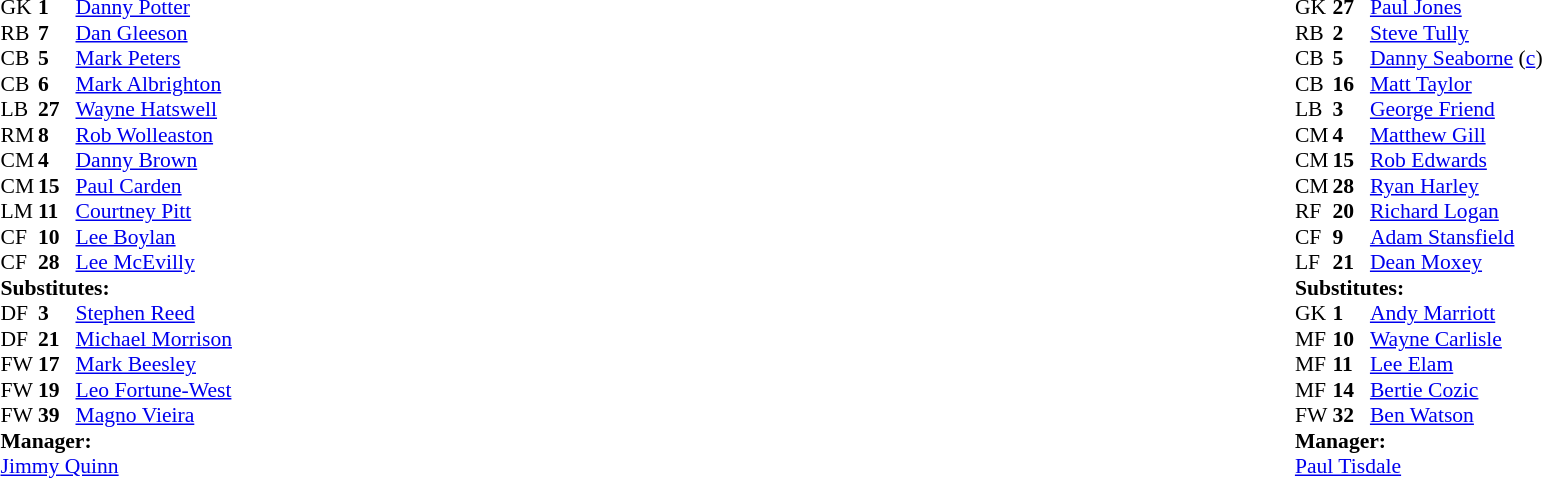<table style="width:100%;">
<tr>
<td style="vertical-align:top; width:50%;"><br><table style="font-size: 90%" cellspacing="0" cellpadding="0">
<tr>
<td colspan="4"></td>
</tr>
<tr>
<th width="25"></th>
<th width="25"></th>
</tr>
<tr>
<td>GK</td>
<td><strong>1</strong></td>
<td><a href='#'>Danny Potter</a></td>
</tr>
<tr>
<td>RB</td>
<td><strong>7</strong></td>
<td><a href='#'>Dan Gleeson</a></td>
<td></td>
<td></td>
</tr>
<tr>
<td>CB</td>
<td><strong>5</strong></td>
<td><a href='#'>Mark Peters</a></td>
</tr>
<tr>
<td>CB</td>
<td><strong>6</strong></td>
<td><a href='#'>Mark Albrighton</a></td>
</tr>
<tr>
<td>LB</td>
<td><strong>27</strong></td>
<td><a href='#'>Wayne Hatswell</a></td>
</tr>
<tr>
<td>RM</td>
<td><strong>8</strong></td>
<td><a href='#'>Rob Wolleaston</a></td>
</tr>
<tr>
<td>CM</td>
<td><strong>4</strong></td>
<td><a href='#'>Danny Brown</a></td>
<td></td>
<td></td>
</tr>
<tr>
<td>CM</td>
<td><strong>15</strong></td>
<td><a href='#'>Paul Carden</a></td>
</tr>
<tr>
<td>LM</td>
<td><strong>11</strong></td>
<td><a href='#'>Courtney Pitt</a></td>
</tr>
<tr>
<td>CF</td>
<td><strong>10</strong></td>
<td><a href='#'>Lee Boylan</a></td>
<td></td>
<td></td>
</tr>
<tr>
<td>CF</td>
<td><strong>28</strong></td>
<td><a href='#'>Lee McEvilly</a></td>
</tr>
<tr>
<td colspan=4><strong>Substitutes:</strong></td>
</tr>
<tr>
<td>DF</td>
<td><strong>3</strong></td>
<td><a href='#'>Stephen Reed</a></td>
<td></td>
<td></td>
</tr>
<tr>
<td>DF</td>
<td><strong>21</strong></td>
<td><a href='#'>Michael Morrison</a></td>
</tr>
<tr>
<td>FW</td>
<td><strong>17</strong></td>
<td><a href='#'>Mark Beesley</a></td>
</tr>
<tr>
<td>FW</td>
<td><strong>19</strong></td>
<td><a href='#'>Leo Fortune-West</a></td>
<td></td>
<td></td>
</tr>
<tr>
<td>FW</td>
<td><strong>39</strong></td>
<td><a href='#'>Magno Vieira</a></td>
<td></td>
<td></td>
</tr>
<tr>
<td colspan=4><strong>Manager:</strong></td>
</tr>
<tr>
<td colspan="4"><a href='#'>Jimmy Quinn</a></td>
</tr>
</table>
</td>
<td></td>
<td style="vertical-align:top; width:50%;"><br><table cellspacing="0" cellpadding="0" style="font-size:90%; margin:auto;">
<tr>
<td colspan="4"></td>
</tr>
<tr>
<th width="25"></th>
<th width="25"></th>
</tr>
<tr>
<td>GK</td>
<td><strong>27</strong></td>
<td><a href='#'>Paul Jones</a></td>
</tr>
<tr>
<td>RB</td>
<td><strong>2</strong></td>
<td><a href='#'>Steve Tully</a></td>
</tr>
<tr>
<td>CB</td>
<td><strong>5</strong></td>
<td><a href='#'>Danny Seaborne</a> (<a href='#'>c</a>)</td>
</tr>
<tr>
<td>CB</td>
<td><strong>16</strong></td>
<td><a href='#'>Matt Taylor</a></td>
</tr>
<tr>
<td>LB</td>
<td><strong>3</strong></td>
<td><a href='#'>George Friend</a></td>
</tr>
<tr>
<td>CM</td>
<td><strong>4</strong></td>
<td><a href='#'>Matthew Gill</a></td>
</tr>
<tr>
<td>CM</td>
<td><strong>15</strong></td>
<td><a href='#'>Rob Edwards</a></td>
</tr>
<tr>
<td>CM</td>
<td><strong>28</strong></td>
<td><a href='#'>Ryan Harley</a></td>
</tr>
<tr>
<td>RF</td>
<td><strong>20</strong></td>
<td><a href='#'>Richard Logan</a></td>
</tr>
<tr>
<td>CF</td>
<td><strong>9</strong></td>
<td><a href='#'>Adam Stansfield</a></td>
<td></td>
<td></td>
</tr>
<tr>
<td>LF</td>
<td><strong>21</strong></td>
<td><a href='#'>Dean Moxey</a></td>
</tr>
<tr>
<td colspan=4><strong>Substitutes:</strong></td>
</tr>
<tr>
<td>GK</td>
<td><strong>1</strong></td>
<td><a href='#'>Andy Marriott</a></td>
</tr>
<tr>
<td>MF</td>
<td><strong>10</strong></td>
<td><a href='#'>Wayne Carlisle</a></td>
</tr>
<tr>
<td>MF</td>
<td><strong>11</strong></td>
<td><a href='#'>Lee Elam</a></td>
</tr>
<tr>
<td>MF</td>
<td><strong>14</strong></td>
<td><a href='#'>Bertie Cozic</a></td>
</tr>
<tr>
<td>FW</td>
<td><strong>32</strong></td>
<td><a href='#'>Ben Watson</a></td>
<td></td>
<td></td>
</tr>
<tr>
<td colspan=4><strong>Manager:</strong></td>
</tr>
<tr>
<td colspan="4"><a href='#'>Paul Tisdale</a></td>
</tr>
</table>
</td>
</tr>
</table>
